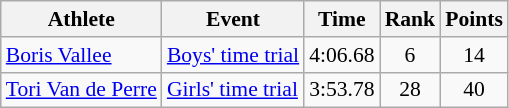<table class="wikitable" border="1" style="font-size:90%">
<tr>
<th>Athlete</th>
<th>Event</th>
<th>Time</th>
<th>Rank</th>
<th>Points</th>
</tr>
<tr>
<td><a href='#'>Boris Vallee</a></td>
<td><a href='#'>Boys' time trial</a></td>
<td align=center>4:06.68</td>
<td align=center>6</td>
<td align=center>14</td>
</tr>
<tr>
<td><a href='#'>Tori Van de Perre</a></td>
<td><a href='#'>Girls' time trial</a></td>
<td align=center>3:53.78</td>
<td align=center>28</td>
<td align=center>40</td>
</tr>
</table>
